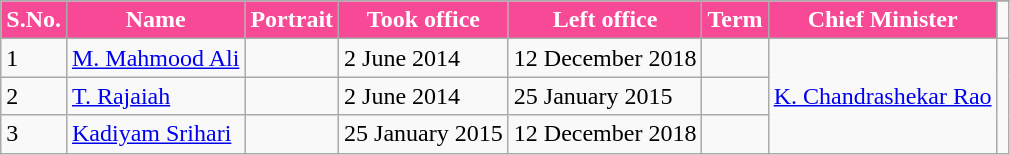<table class="wikitable sortable">
<tr>
<th rowspan ="2" style="background-color:#F84996; color:white">S.No.</th>
<th rowspan ="2" style="background-color:#F84996; color:white">Name</th>
<th rowspan ="2" style="background-color:#F84996; color:white">Portrait</th>
<th rowspan ="2" style="background-color:#F84996; color:white">Took office</th>
<th rowspan ="2" style="background-color:#F84996; color:white">Left office</th>
<th rowspan ="2" style="background-color:#F84996; color:white">Term</th>
<th rowspan ="2" style="background-color:#F84996; color:white">Chief Minister</th>
</tr>
<tr>
<td></td>
</tr>
<tr>
<td>1</td>
<td><a href='#'>M. Mahmood Ali</a></td>
<td></td>
<td>2 June 2014</td>
<td>12 December 2018</td>
<td></td>
<td rowspan=3><a href='#'>K. Chandrashekar Rao</a></td>
</tr>
<tr>
<td>2</td>
<td><a href='#'>T. Rajaiah</a></td>
<td></td>
<td>2 June 2014</td>
<td>25 January 2015</td>
<td></td>
</tr>
<tr>
<td>3</td>
<td><a href='#'>Kadiyam Srihari</a></td>
<td></td>
<td>25 January 2015</td>
<td>12 December 2018</td>
<td></td>
</tr>
</table>
